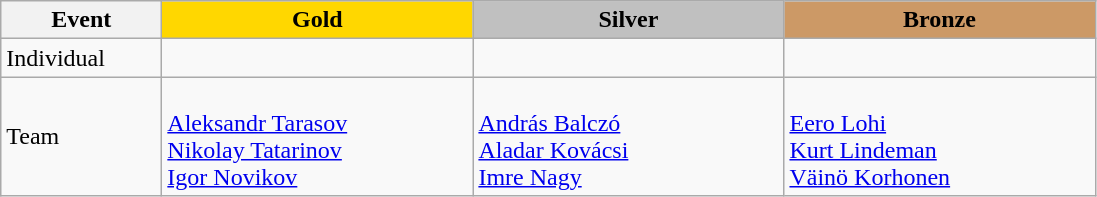<table class="wikitable">
<tr>
<th width="100">Event</th>
<th style="background-color:gold;" width="200"> Gold</th>
<th style="background-color:silver;" width="200">Silver</th>
<th style="background-color:#CC9966;" width="200"> Bronze</th>
</tr>
<tr>
<td>Individual</td>
<td></td>
<td></td>
<td></td>
</tr>
<tr>
<td>Team</td>
<td> <br> <a href='#'>Aleksandr Tarasov</a> <br> <a href='#'>Nikolay Tatarinov</a><br> <a href='#'>Igor Novikov</a></td>
<td> <br><a href='#'>András Balczó</a><br> <a href='#'>Aladar Kovácsi</a><br> <a href='#'>Imre Nagy</a></td>
<td> <br><a href='#'>Eero Lohi</a><br> <a href='#'>Kurt Lindeman</a><br> <a href='#'>Väinö Korhonen</a></td>
</tr>
</table>
